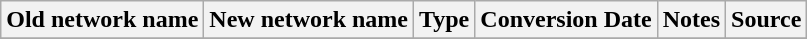<table class="wikitable">
<tr>
<th>Old network name</th>
<th>New network name</th>
<th>Type</th>
<th>Conversion Date</th>
<th>Notes</th>
<th>Source</th>
</tr>
<tr>
</tr>
</table>
